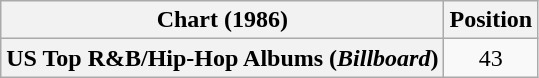<table class="wikitable plainrowheaders" style="text-align:center">
<tr>
<th scope="col">Chart (1986)</th>
<th scope="col">Position</th>
</tr>
<tr>
<th scope="row">US Top R&B/Hip-Hop Albums (<em>Billboard</em>)</th>
<td>43</td>
</tr>
</table>
